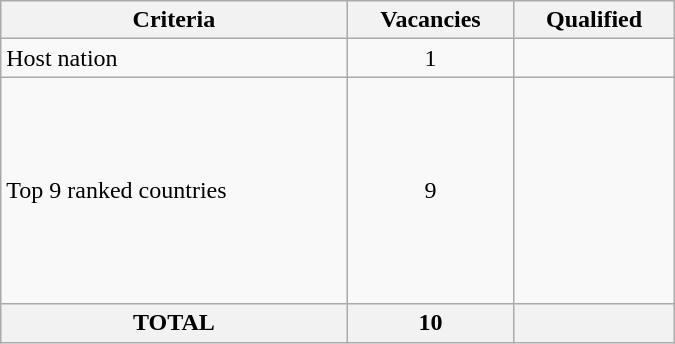<table class = "wikitable" width=450>
<tr>
<th>Criteria</th>
<th>Vacancies</th>
<th>Qualified</th>
</tr>
<tr>
<td>Host nation</td>
<td align="center">1</td>
<td></td>
</tr>
<tr>
<td>Top 9 ranked countries</td>
<td align="center">9</td>
<td><br><br><br><br><br><br><br><br></td>
</tr>
<tr>
<th>TOTAL</th>
<th>10</th>
<th></th>
</tr>
</table>
